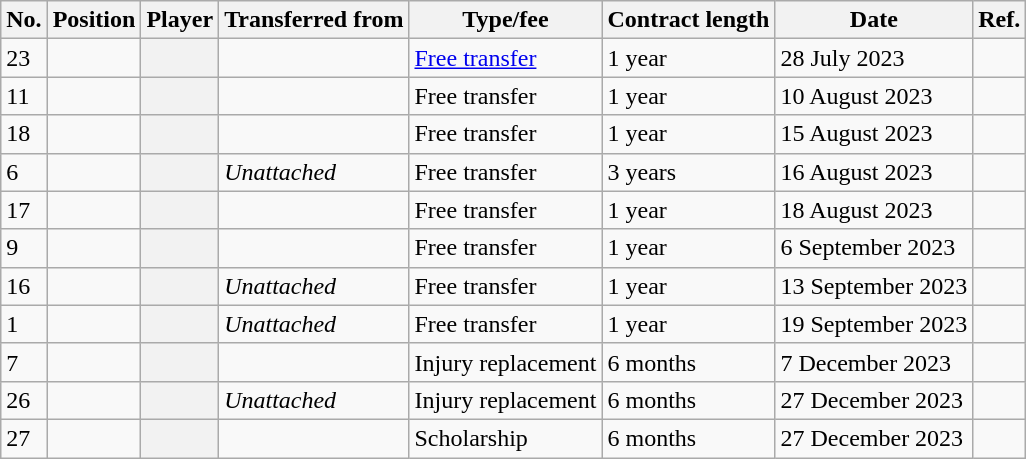<table class="wikitable plainrowheaders sortable" style="text-align:center; text-align:left">
<tr>
<th scope="col">No.</th>
<th scope="col">Position</th>
<th scope="col">Player</th>
<th scope="col">Transferred from</th>
<th scope="col">Type/fee</th>
<th scope="col">Contract length</th>
<th scope="col">Date</th>
<th class="unsortable" scope="col">Ref.</th>
</tr>
<tr>
<td>23</td>
<td></td>
<th scope="row"></th>
<td></td>
<td><a href='#'>Free transfer</a></td>
<td>1 year</td>
<td>28 July 2023</td>
<td></td>
</tr>
<tr>
<td>11</td>
<td></td>
<th scope="row"></th>
<td></td>
<td>Free transfer</td>
<td>1 year</td>
<td>10 August 2023</td>
<td></td>
</tr>
<tr>
<td>18</td>
<td></td>
<th scope="row"></th>
<td></td>
<td>Free transfer</td>
<td>1 year</td>
<td>15 August 2023</td>
<td></td>
</tr>
<tr>
<td>6</td>
<td></td>
<th scope="row"></th>
<td><em>Unattached</em></td>
<td>Free transfer</td>
<td>3 years</td>
<td>16 August 2023</td>
<td></td>
</tr>
<tr>
<td>17</td>
<td></td>
<th scope="row"></th>
<td></td>
<td>Free transfer</td>
<td>1 year</td>
<td>18 August 2023</td>
<td></td>
</tr>
<tr>
<td>9</td>
<td></td>
<th scope="row"></th>
<td></td>
<td>Free transfer</td>
<td>1 year</td>
<td>6 September 2023</td>
<td></td>
</tr>
<tr>
<td>16</td>
<td></td>
<th scope="row"></th>
<td><em>Unattached</em></td>
<td>Free transfer</td>
<td>1 year</td>
<td>13 September 2023</td>
<td></td>
</tr>
<tr>
<td>1</td>
<td></td>
<th scope="row"></th>
<td><em>Unattached</em></td>
<td>Free transfer</td>
<td>1 year</td>
<td>19 September 2023</td>
<td></td>
</tr>
<tr>
<td>7</td>
<td></td>
<th scope="row"></th>
<td></td>
<td>Injury replacement</td>
<td>6 months</td>
<td>7 December 2023</td>
<td></td>
</tr>
<tr>
<td>26</td>
<td></td>
<th scope="row"></th>
<td><em>Unattached</em></td>
<td>Injury replacement</td>
<td>6 months</td>
<td>27 December 2023</td>
<td></td>
</tr>
<tr>
<td>27</td>
<td></td>
<th scope="row"></th>
<td></td>
<td>Scholarship</td>
<td>6 months</td>
<td>27 December 2023</td>
<td></td>
</tr>
</table>
